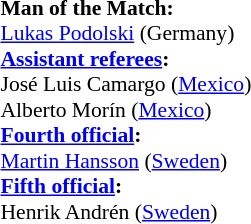<table style="width:50%;font-size:90%">
<tr>
<td><br><strong>Man of the Match:</strong>
<br><a href='#'>Lukas Podolski</a> (Germany)<br><strong><a href='#'>Assistant referees</a>:</strong>
<br>José Luis Camargo (<a href='#'>Mexico</a>)
<br>Alberto Morín (<a href='#'>Mexico</a>)
<br><strong><a href='#'>Fourth official</a>:</strong>
<br><a href='#'>Martin Hansson</a> (<a href='#'>Sweden</a>)
<br><strong><a href='#'>Fifth official</a>:</strong>
<br>Henrik Andrén (<a href='#'>Sweden</a>)</td>
</tr>
</table>
